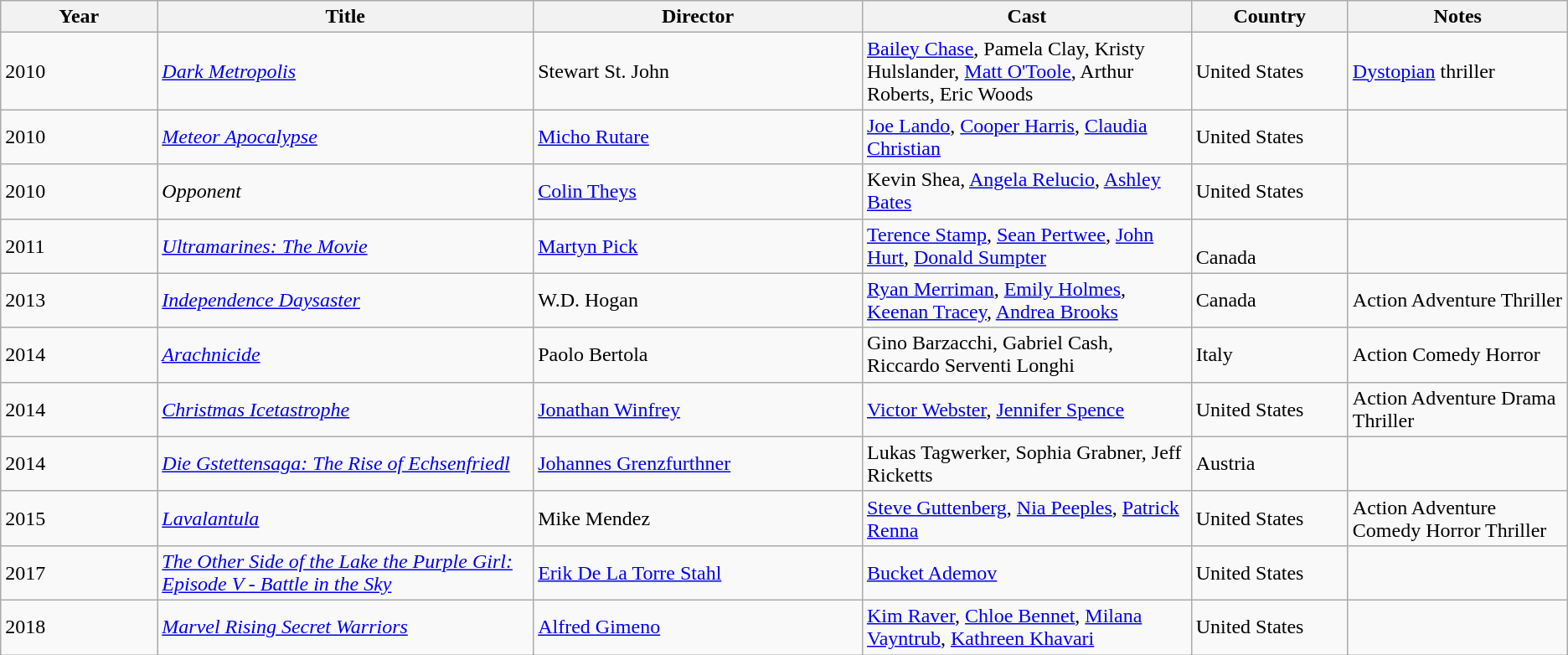<table class="wikitable">
<tr>
<th style="width: 10%;">Year</th>
<th style="width: 24%;">Title</th>
<th style="width: 21%;">Director</th>
<th style="width: 21%;">Cast</th>
<th style="width: 10%;">Country</th>
<th style="width: 14%;">Notes</th>
</tr>
<tr>
<td>2010</td>
<td><em><a href='#'>Dark Metropolis</a></em></td>
<td>Stewart St. John</td>
<td><a href='#'>Bailey Chase</a>, Pamela Clay, Kristy Hulslander, <a href='#'>Matt O'Toole</a>, Arthur Roberts, Eric Woods</td>
<td>United States</td>
<td><a href='#'>Dystopian</a> thriller</td>
</tr>
<tr>
<td>2010</td>
<td><em><a href='#'>Meteor Apocalypse</a></em></td>
<td><a href='#'>Micho Rutare</a></td>
<td><a href='#'>Joe Lando</a>, <a href='#'>Cooper Harris</a>, <a href='#'>Claudia Christian</a></td>
<td>United States</td>
<td></td>
</tr>
<tr>
<td>2010</td>
<td><em>Opponent</em></td>
<td><a href='#'>Colin Theys</a></td>
<td>Kevin Shea, <a href='#'>Angela Relucio</a>, <a href='#'>Ashley Bates</a></td>
<td>United States</td>
<td></td>
</tr>
<tr>
<td>2011</td>
<td><em><a href='#'>Ultramarines: The Movie</a></em></td>
<td><a href='#'>Martyn Pick</a></td>
<td><a href='#'>Terence Stamp</a>, <a href='#'>Sean Pertwee</a>, <a href='#'>John Hurt</a>, <a href='#'>Donald Sumpter</a></td>
<td><br>Canada</td>
<td></td>
</tr>
<tr>
<td>2013</td>
<td><em><a href='#'>Independence Daysaster</a></em></td>
<td>W.D. Hogan</td>
<td><a href='#'>Ryan Merriman</a>, <a href='#'>Emily Holmes</a>, <a href='#'>Keenan Tracey</a>, <a href='#'>Andrea Brooks</a></td>
<td>Canada</td>
<td>Action Adventure Thriller</td>
</tr>
<tr>
<td>2014</td>
<td><em><a href='#'>Arachnicide</a></em></td>
<td>Paolo Bertola</td>
<td>Gino Barzacchi, Gabriel Cash, Riccardo Serventi Longhi</td>
<td>Italy</td>
<td>Action Comedy Horror</td>
</tr>
<tr>
<td>2014</td>
<td><em><a href='#'>Christmas Icetastrophe</a></em></td>
<td><a href='#'>Jonathan Winfrey</a></td>
<td><a href='#'>Victor Webster</a>, <a href='#'>Jennifer Spence</a></td>
<td>United States</td>
<td>Action Adventure Drama Thriller</td>
</tr>
<tr>
<td>2014</td>
<td><em><a href='#'>Die Gstettensaga: The Rise of Echsenfriedl</a></em></td>
<td><a href='#'>Johannes Grenzfurthner</a></td>
<td>Lukas Tagwerker, Sophia Grabner, Jeff Ricketts</td>
<td>Austria</td>
<td></td>
</tr>
<tr>
<td>2015</td>
<td><em><a href='#'>Lavalantula</a></em></td>
<td>Mike Mendez</td>
<td><a href='#'>Steve Guttenberg</a>, <a href='#'>Nia Peeples</a>, <a href='#'>Patrick Renna</a></td>
<td>United States</td>
<td>Action Adventure Comedy Horror Thriller</td>
</tr>
<tr>
<td>2017</td>
<td><em><a href='#'>The Other Side of the Lake the Purple Girl: Episode V - Battle in the Sky</a></em></td>
<td><a href='#'>Erik De La Torre Stahl</a></td>
<td><a href='#'>Bucket Ademov</a></td>
<td>United States</td>
<td></td>
</tr>
<tr>
<td>2018</td>
<td><em><a href='#'>Marvel Rising Secret Warriors</a></em></td>
<td><a href='#'>Alfred Gimeno</a></td>
<td><a href='#'>Kim Raver</a>, <a href='#'>Chloe Bennet</a>, <a href='#'>Milana Vayntrub</a>, <a href='#'>Kathreen Khavari</a></td>
<td>United States</td>
<td></td>
</tr>
</table>
